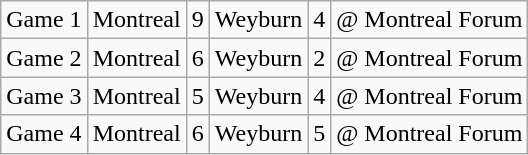<table class="wikitable">
<tr>
<td>Game 1</td>
<td>Montreal</td>
<td>9</td>
<td>Weyburn</td>
<td>4</td>
<td>@ Montreal Forum</td>
</tr>
<tr>
<td>Game 2</td>
<td>Montreal</td>
<td>6</td>
<td>Weyburn</td>
<td>2</td>
<td>@ Montreal Forum</td>
</tr>
<tr>
<td>Game 3</td>
<td>Montreal</td>
<td>5</td>
<td>Weyburn</td>
<td>4</td>
<td>@ Montreal Forum</td>
</tr>
<tr>
<td>Game 4</td>
<td>Montreal</td>
<td>6</td>
<td>Weyburn</td>
<td>5</td>
<td>@ Montreal Forum</td>
</tr>
</table>
